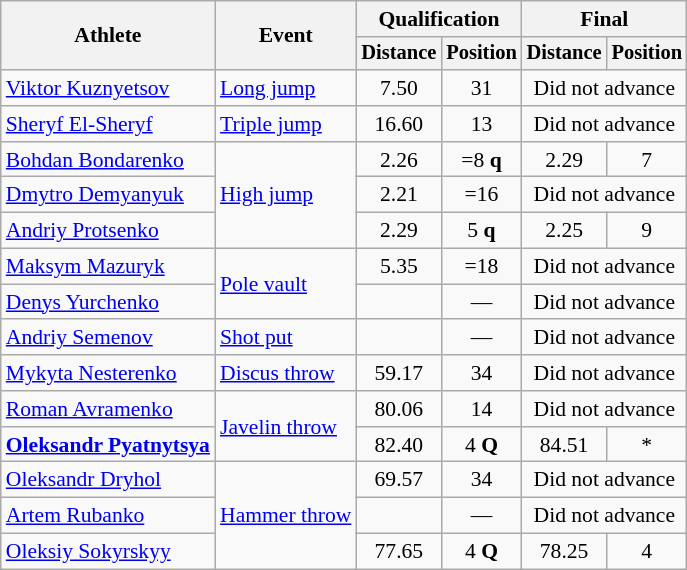<table class=wikitable style="font-size:90%">
<tr>
<th rowspan="2">Athlete</th>
<th rowspan="2">Event</th>
<th colspan="2">Qualification</th>
<th colspan="2">Final</th>
</tr>
<tr style="font-size:95%">
<th>Distance</th>
<th>Position</th>
<th>Distance</th>
<th>Position</th>
</tr>
<tr align=center>
<td align=left><a href='#'>Viktor Kuznyetsov</a></td>
<td align=left><a href='#'>Long jump</a></td>
<td>7.50</td>
<td>31</td>
<td colspan=2>Did not advance</td>
</tr>
<tr align=center>
<td align=left><a href='#'>Sheryf El-Sheryf</a></td>
<td align=left><a href='#'>Triple jump</a></td>
<td>16.60</td>
<td>13</td>
<td colspan=2>Did not advance</td>
</tr>
<tr align=center>
<td align=left><a href='#'>Bohdan Bondarenko</a></td>
<td align=left rowspan=3><a href='#'>High jump</a></td>
<td>2.26</td>
<td>=8 <strong>q</strong></td>
<td>2.29</td>
<td>7</td>
</tr>
<tr align=center>
<td align=left><a href='#'>Dmytro Demyanyuk</a></td>
<td>2.21</td>
<td>=16</td>
<td colspan=2>Did not advance</td>
</tr>
<tr align=center>
<td align=left><a href='#'>Andriy Protsenko</a></td>
<td>2.29</td>
<td>5 <strong>q</strong></td>
<td>2.25</td>
<td>9</td>
</tr>
<tr align=center>
<td align=left><a href='#'>Maksym Mazuryk</a></td>
<td align=left rowspan=2><a href='#'>Pole vault</a></td>
<td>5.35</td>
<td>=18</td>
<td colspan=2>Did not advance</td>
</tr>
<tr align=center>
<td align=left><a href='#'>Denys Yurchenko</a></td>
<td></td>
<td>—</td>
<td colspan=2>Did not advance</td>
</tr>
<tr align=center>
<td align=left><a href='#'>Andriy Semenov</a></td>
<td align=left><a href='#'>Shot put</a></td>
<td></td>
<td>—</td>
<td colspan=2>Did not advance</td>
</tr>
<tr align=center>
<td align=left><a href='#'>Mykyta Nesterenko</a></td>
<td align=left><a href='#'>Discus throw</a></td>
<td>59.17</td>
<td>34</td>
<td colspan=2>Did not advance</td>
</tr>
<tr align=center>
<td align=left><a href='#'>Roman Avramenko</a></td>
<td align=left rowspan=2><a href='#'>Javelin throw</a></td>
<td>80.06</td>
<td>14</td>
<td colspan=2>Did not advance</td>
</tr>
<tr align=center>
<td align=left><strong><a href='#'>Oleksandr Pyatnytsya</a></strong></td>
<td>82.40</td>
<td>4 <strong>Q</strong></td>
<td>84.51</td>
<td>*</td>
</tr>
<tr align=center>
<td align=left><a href='#'>Oleksandr Dryhol</a></td>
<td align=left rowspan=3><a href='#'>Hammer throw</a></td>
<td>69.57</td>
<td>34</td>
<td colspan=2>Did not advance</td>
</tr>
<tr align=center>
<td align=left><a href='#'>Artem Rubanko</a></td>
<td></td>
<td>—</td>
<td colspan=2>Did not advance</td>
</tr>
<tr align=center>
<td align=left><a href='#'>Oleksiy Sokyrskyy</a></td>
<td>77.65</td>
<td>4 <strong>Q</strong></td>
<td>78.25</td>
<td>4</td>
</tr>
</table>
